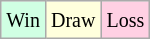<table class="wikitable">
<tr>
<td style="background-color: #d0ffe3;"><small>Win</small></td>
<td style="background-color: #ffffdd;"><small>Draw</small></td>
<td style="background-color: #ffd0e3;"><small>Loss</small></td>
</tr>
</table>
